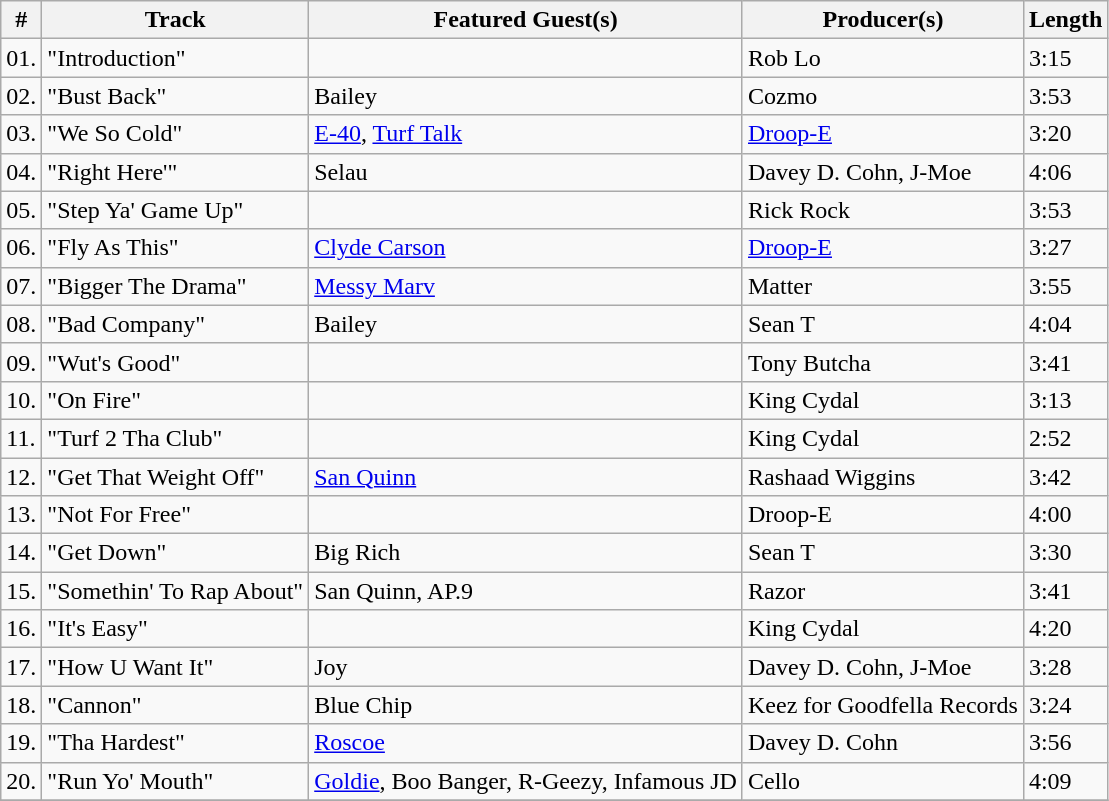<table class="wikitable">
<tr>
<th>#</th>
<th>Track</th>
<th>Featured Guest(s)</th>
<th>Producer(s)</th>
<th>Length</th>
</tr>
<tr>
<td>01.</td>
<td>"Introduction"</td>
<td></td>
<td>Rob Lo</td>
<td>3:15</td>
</tr>
<tr>
<td>02.</td>
<td>"Bust Back"</td>
<td>Bailey</td>
<td>Cozmo</td>
<td>3:53</td>
</tr>
<tr>
<td>03.</td>
<td>"We So Cold"</td>
<td><a href='#'>E-40</a>, <a href='#'>Turf Talk</a></td>
<td><a href='#'>Droop-E</a></td>
<td>3:20</td>
</tr>
<tr>
<td>04.</td>
<td>"Right Here'"</td>
<td>Selau</td>
<td>Davey D. Cohn, J-Moe</td>
<td>4:06</td>
</tr>
<tr>
<td>05.</td>
<td>"Step Ya' Game Up"</td>
<td></td>
<td>Rick Rock</td>
<td>3:53</td>
</tr>
<tr>
<td>06.</td>
<td>"Fly As This"</td>
<td><a href='#'>Clyde Carson</a></td>
<td><a href='#'>Droop-E</a></td>
<td>3:27</td>
</tr>
<tr>
<td>07.</td>
<td>"Bigger The Drama"</td>
<td><a href='#'>Messy Marv</a></td>
<td>Matter</td>
<td>3:55</td>
</tr>
<tr>
<td>08.</td>
<td>"Bad Company"</td>
<td>Bailey</td>
<td>Sean T</td>
<td>4:04</td>
</tr>
<tr>
<td>09.</td>
<td>"Wut's Good"</td>
<td></td>
<td>Tony Butcha</td>
<td>3:41</td>
</tr>
<tr>
<td>10.</td>
<td>"On Fire"</td>
<td></td>
<td>King Cydal</td>
<td>3:13</td>
</tr>
<tr>
<td>11.</td>
<td>"Turf 2 Tha Club"</td>
<td></td>
<td>King Cydal</td>
<td>2:52</td>
</tr>
<tr>
<td>12.</td>
<td>"Get That Weight Off"</td>
<td><a href='#'>San Quinn</a></td>
<td>Rashaad Wiggins</td>
<td>3:42</td>
</tr>
<tr>
<td>13.</td>
<td>"Not For Free"</td>
<td></td>
<td>Droop-E</td>
<td>4:00</td>
</tr>
<tr>
<td>14.</td>
<td>"Get Down"</td>
<td>Big Rich</td>
<td>Sean T</td>
<td>3:30</td>
</tr>
<tr>
<td>15.</td>
<td>"Somethin' To Rap About"</td>
<td>San Quinn, AP.9</td>
<td>Razor</td>
<td>3:41</td>
</tr>
<tr>
<td>16.</td>
<td>"It's Easy"</td>
<td></td>
<td>King Cydal</td>
<td>4:20</td>
</tr>
<tr>
<td>17.</td>
<td>"How U Want It"</td>
<td>Joy</td>
<td>Davey D. Cohn, J-Moe</td>
<td>3:28</td>
</tr>
<tr>
<td>18.</td>
<td>"Cannon"</td>
<td>Blue Chip</td>
<td>Keez for Goodfella Records</td>
<td>3:24</td>
</tr>
<tr>
<td>19.</td>
<td>"Tha Hardest"</td>
<td><a href='#'>Roscoe</a></td>
<td>Davey D. Cohn</td>
<td>3:56</td>
</tr>
<tr>
<td>20.</td>
<td>"Run Yo' Mouth"</td>
<td><a href='#'>Goldie</a>, Boo Banger, R-Geezy, Infamous JD</td>
<td>Cello</td>
<td>4:09</td>
</tr>
<tr>
</tr>
</table>
